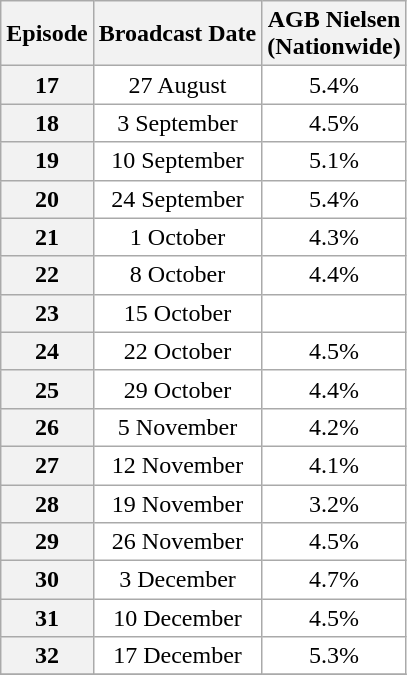<table class=wikitable style=text-align:center;background:#ffffff>
<tr>
<th>Episode</th>
<th>Broadcast Date</th>
<th>AGB Nielsen<br>(Nationwide)<br></th>
</tr>
<tr>
<th>17</th>
<td>27 August</td>
<td>5.4%</td>
</tr>
<tr>
<th>18</th>
<td>3 September</td>
<td>4.5%</td>
</tr>
<tr>
<th>19</th>
<td>10 September</td>
<td>5.1%</td>
</tr>
<tr>
<th>20</th>
<td>24 September</td>
<td>5.4%</td>
</tr>
<tr>
<th>21</th>
<td>1 October</td>
<td>4.3%</td>
</tr>
<tr>
<th>22</th>
<td>8 October</td>
<td>4.4%</td>
</tr>
<tr>
<th>23</th>
<td>15 October</td>
<td></td>
</tr>
<tr>
<th>24</th>
<td>22 October</td>
<td>4.5%</td>
</tr>
<tr>
<th>25</th>
<td>29 October</td>
<td>4.4%</td>
</tr>
<tr>
<th>26</th>
<td>5 November</td>
<td>4.2%</td>
</tr>
<tr>
<th>27</th>
<td>12 November</td>
<td>4.1%</td>
</tr>
<tr>
<th>28</th>
<td>19 November</td>
<td>3.2%</td>
</tr>
<tr>
<th>29</th>
<td>26 November</td>
<td>4.5%</td>
</tr>
<tr>
<th>30</th>
<td>3 December</td>
<td>4.7%</td>
</tr>
<tr>
<th>31</th>
<td>10 December</td>
<td>4.5%</td>
</tr>
<tr>
<th>32</th>
<td>17 December</td>
<td>5.3%</td>
</tr>
<tr>
</tr>
</table>
